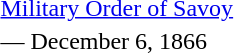<table>
<tr>
<td rowspan=2 style="width:60px; vertical-align:top;"></td>
<td><a href='#'>Military Order of Savoy</a></td>
</tr>
<tr>
<td>— December 6, 1866</td>
</tr>
</table>
